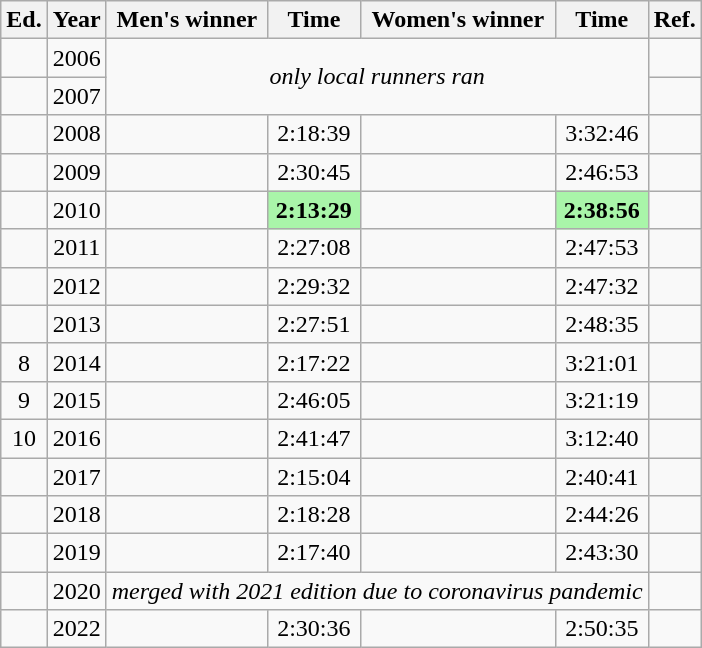<table class="wikitable sortable" style="text-align:center">
<tr>
<th class="unsortable">Ed.</th>
<th>Year</th>
<th>Men's winner</th>
<th>Time</th>
<th>Women's winner</th>
<th>Time</th>
<th class="unsortable">Ref.</th>
</tr>
<tr>
<td></td>
<td>2006</td>
<td colspan="4" rowspan="2" data-sort-value=""><em>only local runners ran</em></td>
<td></td>
</tr>
<tr>
<td></td>
<td>2007</td>
<td></td>
</tr>
<tr>
<td></td>
<td>2008</td>
<td align="left"></td>
<td>2:18:39</td>
<td align="left"></td>
<td>3:32:46</td>
<td></td>
</tr>
<tr>
<td></td>
<td>2009</td>
<td align="left"></td>
<td>2:30:45</td>
<td align="left"></td>
<td>2:46:53</td>
<td></td>
</tr>
<tr>
<td></td>
<td>2010</td>
<td align="left"></td>
<td bgcolor="#A9F5A9"><strong>2:13:29</strong></td>
<td align="left"></td>
<td bgcolor="#A9F5A9"><strong>2:38:56</strong></td>
<td></td>
</tr>
<tr>
<td></td>
<td>2011</td>
<td align="left"></td>
<td>2:27:08</td>
<td align="left"></td>
<td>2:47:53</td>
<td></td>
</tr>
<tr>
<td></td>
<td>2012</td>
<td align="left"></td>
<td>2:29:32</td>
<td align="left"></td>
<td>2:47:32</td>
<td></td>
</tr>
<tr>
<td></td>
<td>2013</td>
<td align="left"></td>
<td>2:27:51</td>
<td align="left"></td>
<td>2:48:35</td>
<td></td>
</tr>
<tr>
<td>8</td>
<td>2014</td>
<td align="left"></td>
<td>2:17:22</td>
<td align="left"></td>
<td>3:21:01</td>
<td></td>
</tr>
<tr>
<td>9</td>
<td>2015</td>
<td align="left"></td>
<td>2:46:05</td>
<td align="left"></td>
<td>3:21:19</td>
<td></td>
</tr>
<tr>
<td>10</td>
<td>2016</td>
<td align="left"></td>
<td>2:41:47</td>
<td align="left"></td>
<td>3:12:40</td>
<td></td>
</tr>
<tr>
<td></td>
<td>2017</td>
<td align="left"></td>
<td>2:15:04</td>
<td align="left"></td>
<td>2:40:41</td>
<td></td>
</tr>
<tr>
<td></td>
<td>2018</td>
<td align="left"></td>
<td>2:18:28</td>
<td align="left"></td>
<td>2:44:26</td>
<td></td>
</tr>
<tr>
<td></td>
<td>2019</td>
<td align="left"></td>
<td>2:17:40</td>
<td align="left"></td>
<td>2:43:30</td>
<td></td>
</tr>
<tr>
<td></td>
<td>2020</td>
<td colspan="4" align="center" data-sort-value=""><em>merged with 2021 edition due to coronavirus pandemic</em></td>
<td></td>
</tr>
<tr>
<td></td>
<td>2022</td>
<td align="left"></td>
<td>2:30:36</td>
<td align="left"></td>
<td>2:50:35</td>
<td></td>
</tr>
</table>
